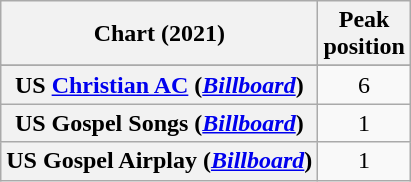<table class="wikitable plainrowheaders" style="text-align:center">
<tr>
<th scope="col">Chart (2021)</th>
<th scope="col">Peak<br>position</th>
</tr>
<tr>
</tr>
<tr>
</tr>
<tr>
<th scope="row">US <a href='#'>Christian AC</a> (<em><a href='#'>Billboard</a></em>)</th>
<td>6</td>
</tr>
<tr>
<th scope="row">US Gospel Songs (<a href='#'><em>Billboard</em></a>)</th>
<td>1</td>
</tr>
<tr>
<th scope="row">US Gospel Airplay (<a href='#'><em>Billboard</em></a>)</th>
<td>1</td>
</tr>
</table>
